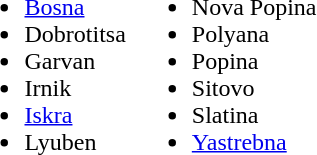<table>
<tr>
<td valign="top"><br><ul><li><a href='#'>Bosna</a></li><li>Dobrotitsa</li><li>Garvan</li><li>Irnik</li><li><a href='#'>Iskra</a></li><li>Lyuben</li></ul></td>
<td valign="top"><br><ul><li>Nova Popina</li><li>Polyana</li><li>Popina</li><li>Sitovo</li><li>Slatina</li><li><a href='#'>Yastrebna</a></li></ul></td>
</tr>
</table>
